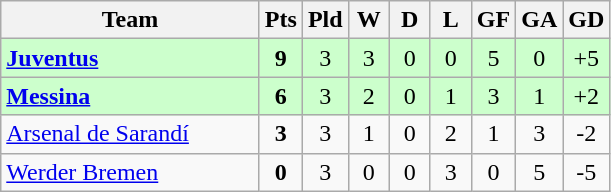<table class=wikitable style="text-align:center">
<tr>
<th width=165>Team</th>
<th width=20>Pts</th>
<th width=20>Pld</th>
<th width=20>W</th>
<th width=20>D</th>
<th width=20>L</th>
<th width=20>GF</th>
<th width=20>GA</th>
<th width=20>GD</th>
</tr>
<tr style="background:#ccffcc">
<td style="text-align:left"><strong> <a href='#'>Juventus</a></strong></td>
<td><strong>9</strong></td>
<td>3</td>
<td>3</td>
<td>0</td>
<td>0</td>
<td>5</td>
<td>0</td>
<td>+5</td>
</tr>
<tr style="background:#ccffcc">
<td style="text-align:left"><strong> <a href='#'>Messina</a></strong></td>
<td><strong>6</strong></td>
<td>3</td>
<td>2</td>
<td>0</td>
<td>1</td>
<td>3</td>
<td>1</td>
<td>+2</td>
</tr>
<tr>
<td style="text-align:left"> <a href='#'>Arsenal de Sarandí</a></td>
<td><strong>3</strong></td>
<td>3</td>
<td>1</td>
<td>0</td>
<td>2</td>
<td>1</td>
<td>3</td>
<td>-2</td>
</tr>
<tr>
<td style="text-align:left"> <a href='#'>Werder Bremen</a></td>
<td><strong>0</strong></td>
<td>3</td>
<td>0</td>
<td>0</td>
<td>3</td>
<td>0</td>
<td>5</td>
<td>-5</td>
</tr>
</table>
